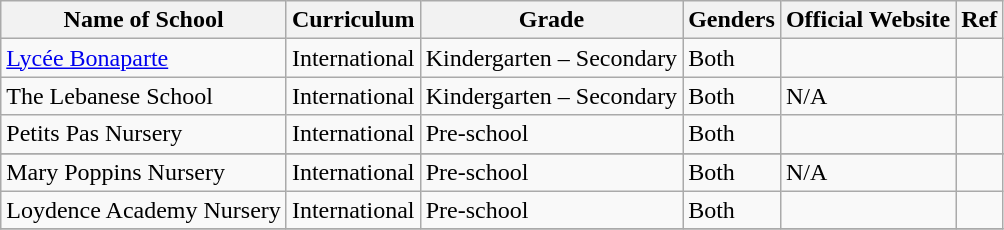<table class="wikitable">
<tr>
<th>Name of School</th>
<th>Curriculum</th>
<th>Grade</th>
<th>Genders</th>
<th>Official Website</th>
<th>Ref</th>
</tr>
<tr>
<td><a href='#'>Lycée Bonaparte</a></td>
<td>International</td>
<td>Kindergarten – Secondary</td>
<td>Both</td>
<td></td>
<td></td>
</tr>
<tr>
<td>The Lebanese School</td>
<td>International</td>
<td>Kindergarten – Secondary</td>
<td>Both</td>
<td>N/A</td>
<td></td>
</tr>
<tr>
<td>Petits Pas Nursery</td>
<td>International</td>
<td>Pre-school</td>
<td>Both</td>
<td></td>
<td></td>
</tr>
<tr>
</tr>
<tr>
<td>Mary Poppins Nursery</td>
<td>International</td>
<td>Pre-school</td>
<td>Both</td>
<td>N/A</td>
<td></td>
</tr>
<tr>
<td>Loydence Academy Nursery</td>
<td>International</td>
<td>Pre-school</td>
<td>Both</td>
<td></td>
<td></td>
</tr>
<tr>
</tr>
</table>
